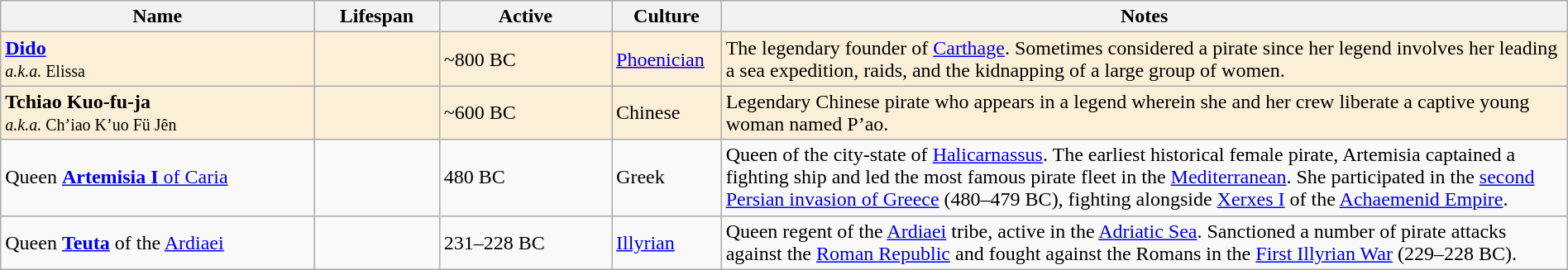<table class="wikitable" style="text-align:left; width:100%;">
<tr>
<th width="20%">Name</th>
<th width="8%">Lifespan</th>
<th width="11%">Active</th>
<th width="7%">Culture</th>
<th width="54%">Notes</th>
</tr>
<tr>
<td style="background:#fcefd7;"><strong><a href='#'>Dido</a></strong><br><small><em>a.k.a.</em> Elissa</small></td>
<td style="background:#fcefd7;"></td>
<td style="background:#fcefd7;">~800 BC</td>
<td style="background:#fcefd7;"><a href='#'>Phoenician</a></td>
<td style="background:#fcefd7;">The legendary founder of <a href='#'>Carthage</a>. Sometimes considered a pirate since her legend involves her leading a sea expedition, raids, and the kidnapping of a large group of women.</td>
</tr>
<tr>
<td style="background:#fcefd7;"><strong>Tchiao Kuo-fu-ja</strong><br><small><em>a.k.a.</em> Ch’iao K’uo Fü Jên</small></td>
<td style="background:#fcefd7;"></td>
<td style="background:#fcefd7;">~600 BC</td>
<td style="background:#fcefd7;">Chinese</td>
<td style="background:#fcefd7;">Legendary Chinese pirate who appears in a legend wherein she and her crew liberate a captive young woman named P’ao.</td>
</tr>
<tr>
<td>Queen <a href='#'><strong>Artemisia I</strong> of Caria</a></td>
<td></td>
<td>480 BC</td>
<td>Greek</td>
<td>Queen of the city-state of <a href='#'>Halicarnassus</a>. The earliest historical female pirate, Artemisia captained a fighting ship and led the most famous pirate fleet in the <a href='#'>Mediterranean</a>. She participated in the <a href='#'>second Persian invasion of Greece</a> (480–479 BC), fighting alongside <a href='#'>Xerxes I</a> of the <a href='#'>Achaemenid Empire</a>.</td>
</tr>
<tr>
<td>Queen <strong><a href='#'>Teuta</a></strong> of the <a href='#'>Ardiaei</a></td>
<td></td>
<td>231–228 BC</td>
<td><a href='#'>Illyrian</a></td>
<td>Queen regent of the <a href='#'>Ardiaei</a> tribe, active in the <a href='#'>Adriatic Sea</a>. Sanctioned a number of pirate attacks against the <a href='#'>Roman Republic</a> and fought against the Romans in the <a href='#'>First Illyrian War</a> (229–228 BC).</td>
</tr>
</table>
